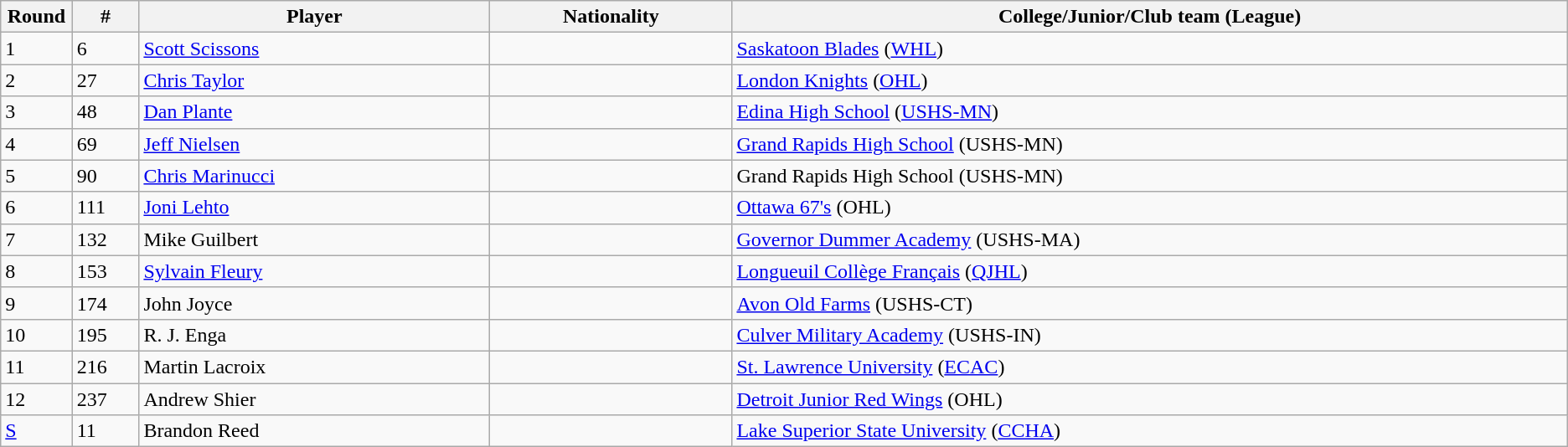<table class="wikitable">
<tr align="center">
<th bgcolor="#DDDDFF" width="4.0%">Round</th>
<th bgcolor="#DDDDFF" width="4.0%">#</th>
<th bgcolor="#DDDDFF" width="21.0%">Player</th>
<th bgcolor="#DDDDFF" width="14.5%">Nationality</th>
<th bgcolor="#DDDDFF" width="50.0%">College/Junior/Club team (League)</th>
</tr>
<tr>
<td>1</td>
<td>6</td>
<td><a href='#'>Scott Scissons</a></td>
<td></td>
<td><a href='#'>Saskatoon Blades</a> (<a href='#'>WHL</a>)</td>
</tr>
<tr>
<td>2</td>
<td>27</td>
<td><a href='#'>Chris Taylor</a></td>
<td></td>
<td><a href='#'>London Knights</a> (<a href='#'>OHL</a>)</td>
</tr>
<tr>
<td>3</td>
<td>48</td>
<td><a href='#'>Dan Plante</a></td>
<td></td>
<td><a href='#'>Edina High School</a> (<a href='#'>USHS-MN</a>)</td>
</tr>
<tr>
<td>4</td>
<td>69</td>
<td><a href='#'>Jeff Nielsen</a></td>
<td></td>
<td><a href='#'>Grand Rapids High School</a> (USHS-MN)</td>
</tr>
<tr>
<td>5</td>
<td>90</td>
<td><a href='#'>Chris Marinucci</a></td>
<td></td>
<td>Grand Rapids High School (USHS-MN)</td>
</tr>
<tr>
<td>6</td>
<td>111</td>
<td><a href='#'>Joni Lehto</a></td>
<td></td>
<td><a href='#'>Ottawa 67's</a> (OHL)</td>
</tr>
<tr>
<td>7</td>
<td>132</td>
<td>Mike Guilbert</td>
<td></td>
<td><a href='#'>Governor Dummer Academy</a> (USHS-MA)</td>
</tr>
<tr>
<td>8</td>
<td>153</td>
<td><a href='#'>Sylvain Fleury</a></td>
<td></td>
<td><a href='#'>Longueuil Collège Français</a> (<a href='#'>QJHL</a>)</td>
</tr>
<tr>
<td>9</td>
<td>174</td>
<td>John Joyce</td>
<td></td>
<td><a href='#'>Avon Old Farms</a> (USHS-CT)</td>
</tr>
<tr>
<td>10</td>
<td>195</td>
<td>R. J. Enga</td>
<td></td>
<td><a href='#'>Culver Military Academy</a> (USHS-IN)</td>
</tr>
<tr>
<td>11</td>
<td>216</td>
<td>Martin Lacroix</td>
<td></td>
<td><a href='#'>St. Lawrence University</a> (<a href='#'>ECAC</a>)</td>
</tr>
<tr>
<td>12</td>
<td>237</td>
<td>Andrew Shier</td>
<td></td>
<td><a href='#'>Detroit Junior Red Wings</a> (OHL)</td>
</tr>
<tr>
<td><a href='#'>S</a></td>
<td>11</td>
<td>Brandon Reed</td>
<td></td>
<td><a href='#'>Lake Superior State University</a> (<a href='#'>CCHA</a>)</td>
</tr>
</table>
